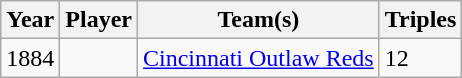<table class="wikitable">
<tr>
<th>Year</th>
<th>Player</th>
<th>Team(s)</th>
<th>Triples</th>
</tr>
<tr>
<td>1884</td>
<td></td>
<td><a href='#'>Cincinnati Outlaw Reds</a></td>
<td>12</td>
</tr>
</table>
